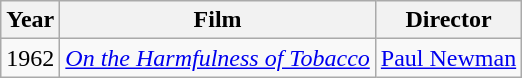<table class="wikitable">
<tr>
<th>Year</th>
<th>Film</th>
<th>Director</th>
</tr>
<tr>
<td>1962</td>
<td><em><a href='#'>On the Harmfulness of Tobacco</a></em></td>
<td><a href='#'>Paul Newman</a></td>
</tr>
</table>
